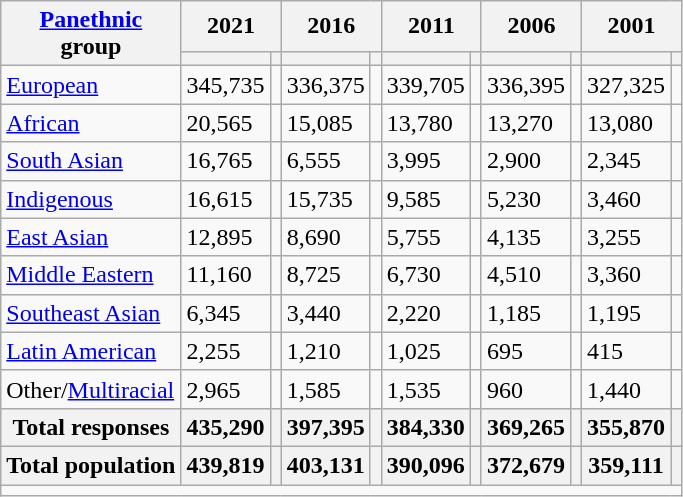<table class="wikitable collapsible sortable">
<tr>
<th rowspan="2"><a href='#'>Panethnic</a><br>group</th>
<th colspan="2">2021</th>
<th colspan="2">2016</th>
<th colspan="2">2011</th>
<th colspan="2">2006</th>
<th colspan="2">2001</th>
</tr>
<tr>
<th><a href='#'></a></th>
<th></th>
<th></th>
<th></th>
<th></th>
<th></th>
<th></th>
<th></th>
<th></th>
<th></th>
</tr>
<tr>
<td><a href='#'>European</a></td>
<td>345,735</td>
<td></td>
<td>336,375</td>
<td></td>
<td>339,705</td>
<td></td>
<td>336,395</td>
<td></td>
<td>327,325</td>
<td></td>
</tr>
<tr>
<td><a href='#'>African</a></td>
<td>20,565</td>
<td></td>
<td>15,085</td>
<td></td>
<td>13,780</td>
<td></td>
<td>13,270</td>
<td></td>
<td>13,080</td>
<td></td>
</tr>
<tr>
<td><a href='#'>South Asian</a></td>
<td>16,765</td>
<td></td>
<td>6,555</td>
<td></td>
<td>3,995</td>
<td></td>
<td>2,900</td>
<td></td>
<td>2,345</td>
<td></td>
</tr>
<tr>
<td><a href='#'>Indigenous</a></td>
<td>16,615</td>
<td></td>
<td>15,735</td>
<td></td>
<td>9,585</td>
<td></td>
<td>5,230</td>
<td></td>
<td>3,460</td>
<td></td>
</tr>
<tr>
<td><a href='#'>East Asian</a></td>
<td>12,895</td>
<td></td>
<td>8,690</td>
<td></td>
<td>5,755</td>
<td></td>
<td>4,135</td>
<td></td>
<td>3,255</td>
<td></td>
</tr>
<tr>
<td><a href='#'>Middle Eastern</a></td>
<td>11,160</td>
<td></td>
<td>8,725</td>
<td></td>
<td>6,730</td>
<td></td>
<td>4,510</td>
<td></td>
<td>3,360</td>
<td></td>
</tr>
<tr>
<td><a href='#'>Southeast Asian</a></td>
<td>6,345</td>
<td></td>
<td>3,440</td>
<td></td>
<td>2,220</td>
<td></td>
<td>1,185</td>
<td></td>
<td>1,195</td>
<td></td>
</tr>
<tr>
<td><a href='#'>Latin American</a></td>
<td>2,255</td>
<td></td>
<td>1,210</td>
<td></td>
<td>1,025</td>
<td></td>
<td>695</td>
<td></td>
<td>415</td>
<td></td>
</tr>
<tr>
<td>Other/<a href='#'>Multiracial</a></td>
<td>2,965</td>
<td></td>
<td>1,585</td>
<td></td>
<td>1,535</td>
<td></td>
<td>960</td>
<td></td>
<td>1,440</td>
<td></td>
</tr>
<tr>
<th>Total responses</th>
<th>435,290</th>
<th></th>
<th>397,395</th>
<th></th>
<th>384,330</th>
<th></th>
<th>369,265</th>
<th></th>
<th>355,870</th>
<th></th>
</tr>
<tr>
<th>Total population</th>
<th>439,819</th>
<th></th>
<th>403,131</th>
<th></th>
<th>390,096</th>
<th></th>
<th>372,679</th>
<th></th>
<th>359,111</th>
<th></th>
</tr>
<tr class="sortbottom">
<td colspan="15"></td>
</tr>
</table>
